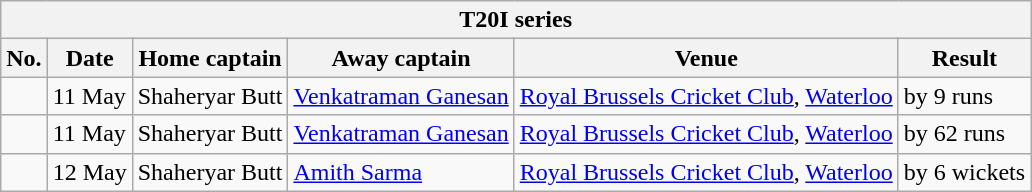<table class="wikitable">
<tr>
<th colspan="8">T20I series</th>
</tr>
<tr>
<th>No.</th>
<th>Date</th>
<th>Home captain</th>
<th>Away captain</th>
<th>Venue</th>
<th>Result</th>
</tr>
<tr>
<td></td>
<td>11 May</td>
<td>Shaheryar Butt</td>
<td><a href='#'>Venkatraman Ganesan</a></td>
<td><a href='#'>Royal Brussels Cricket Club</a>, <a href='#'>Waterloo</a></td>
<td> by 9 runs</td>
</tr>
<tr>
<td></td>
<td>11 May</td>
<td>Shaheryar Butt</td>
<td><a href='#'>Venkatraman Ganesan</a></td>
<td><a href='#'>Royal Brussels Cricket Club</a>, <a href='#'>Waterloo</a></td>
<td> by 62 runs</td>
</tr>
<tr>
<td></td>
<td>12 May</td>
<td>Shaheryar Butt</td>
<td><a href='#'>Amith Sarma</a></td>
<td><a href='#'>Royal Brussels Cricket Club</a>, <a href='#'>Waterloo</a></td>
<td> by 6 wickets</td>
</tr>
</table>
